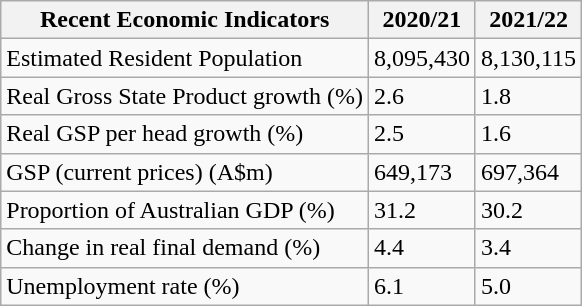<table class="wikitable">
<tr>
<th>Recent Economic Indicators</th>
<th>2020/21</th>
<th>2021/22</th>
</tr>
<tr>
<td>Estimated Resident Population</td>
<td>8,095,430</td>
<td>8,130,115</td>
</tr>
<tr>
<td>Real Gross State Product growth (%)</td>
<td>2.6</td>
<td>1.8</td>
</tr>
<tr>
<td>Real GSP per head growth (%)</td>
<td>2.5</td>
<td>1.6</td>
</tr>
<tr>
<td>GSP (current prices) (A$m)</td>
<td>649,173</td>
<td>697,364</td>
</tr>
<tr>
<td>Proportion of Australian GDP (%)</td>
<td>31.2</td>
<td>30.2</td>
</tr>
<tr>
<td>Change in real final demand (%)</td>
<td>4.4</td>
<td>3.4</td>
</tr>
<tr>
<td>Unemployment rate (%)</td>
<td>6.1</td>
<td>5.0</td>
</tr>
</table>
